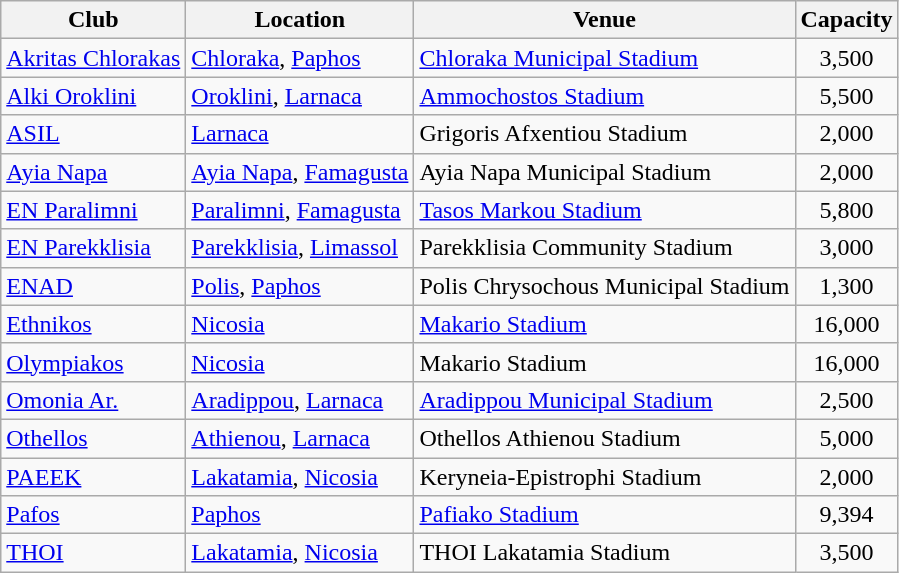<table class="wikitable sortable">
<tr>
<th>Club</th>
<th>Location</th>
<th>Venue</th>
<th>Capacity</th>
</tr>
<tr>
<td><a href='#'>Akritas Chlorakas</a></td>
<td><a href='#'>Chloraka</a>, <a href='#'>Paphos</a></td>
<td><a href='#'>Chloraka Municipal Stadium</a></td>
<td align="center">3,500</td>
</tr>
<tr>
<td><a href='#'>Alki Oroklini</a></td>
<td><a href='#'>Oroklini</a>, <a href='#'>Larnaca</a></td>
<td><a href='#'>Ammochostos Stadium</a></td>
<td align="center">5,500</td>
</tr>
<tr>
<td><a href='#'>ASIL</a></td>
<td><a href='#'>Larnaca</a></td>
<td>Grigoris Afxentiou Stadium</td>
<td align="center">2,000</td>
</tr>
<tr>
<td><a href='#'>Ayia Napa</a></td>
<td><a href='#'>Ayia Napa</a>, <a href='#'>Famagusta</a></td>
<td>Ayia Napa Municipal Stadium</td>
<td align="center">2,000</td>
</tr>
<tr>
<td><a href='#'>EN Paralimni</a></td>
<td><a href='#'>Paralimni</a>, <a href='#'>Famagusta</a></td>
<td><a href='#'>Tasos Markou Stadium</a></td>
<td align="center">5,800</td>
</tr>
<tr>
<td><a href='#'>EN Parekklisia</a></td>
<td><a href='#'>Parekklisia</a>, <a href='#'>Limassol</a></td>
<td>Parekklisia Community Stadium</td>
<td align="center">3,000</td>
</tr>
<tr>
<td><a href='#'>ENAD</a></td>
<td><a href='#'>Polis</a>, <a href='#'>Paphos</a></td>
<td>Polis Chrysochous Municipal Stadium</td>
<td align="center">1,300</td>
</tr>
<tr>
<td><a href='#'>Ethnikos</a></td>
<td><a href='#'>Nicosia</a></td>
<td><a href='#'>Makario Stadium</a></td>
<td align="center">16,000</td>
</tr>
<tr>
<td><a href='#'>Olympiakos</a></td>
<td><a href='#'>Nicosia</a></td>
<td>Makario Stadium</td>
<td align="center">16,000</td>
</tr>
<tr>
<td><a href='#'>Omonia Ar.</a></td>
<td><a href='#'>Aradippou</a>, <a href='#'>Larnaca</a></td>
<td><a href='#'>Aradippou Municipal Stadium</a></td>
<td align="center">2,500</td>
</tr>
<tr>
<td><a href='#'>Othellos</a></td>
<td><a href='#'>Athienou</a>, <a href='#'>Larnaca</a></td>
<td>Othellos Athienou Stadium</td>
<td align="center">5,000</td>
</tr>
<tr>
<td><a href='#'>PAEEK</a></td>
<td><a href='#'>Lakatamia</a>, <a href='#'>Nicosia</a></td>
<td>Keryneia-Epistrophi Stadium</td>
<td align="center">2,000</td>
</tr>
<tr>
<td><a href='#'>Pafos</a></td>
<td><a href='#'>Paphos</a></td>
<td><a href='#'>Pafiako Stadium</a></td>
<td align="center">9,394</td>
</tr>
<tr>
<td><a href='#'>THOI</a></td>
<td><a href='#'>Lakatamia</a>, <a href='#'>Nicosia</a></td>
<td>THOI Lakatamia Stadium</td>
<td align="center">3,500</td>
</tr>
</table>
